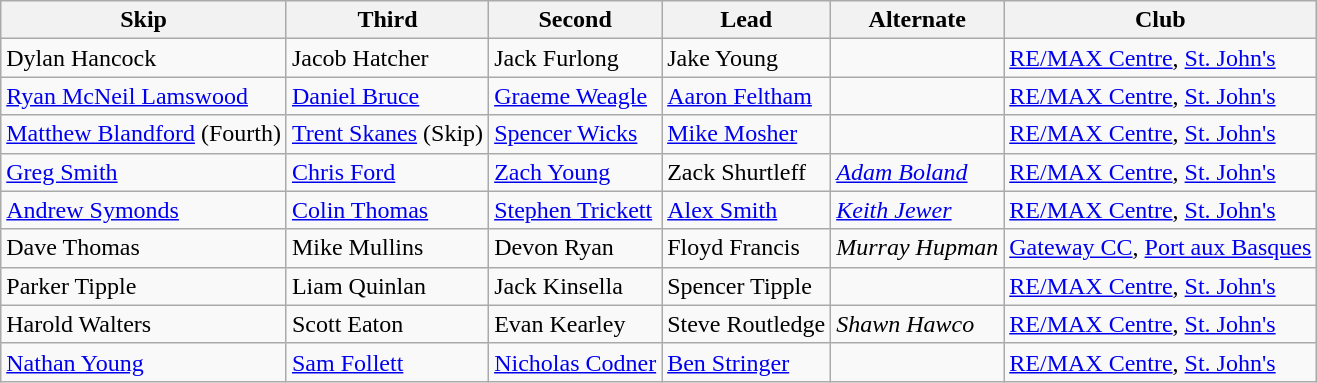<table class="wikitable">
<tr>
<th scope="col">Skip</th>
<th scope="col">Third</th>
<th scope="col">Second</th>
<th scope="col">Lead</th>
<th scope="col">Alternate</th>
<th scope="col">Club</th>
</tr>
<tr>
<td>Dylan Hancock</td>
<td>Jacob Hatcher</td>
<td>Jack Furlong</td>
<td>Jake Young</td>
<td></td>
<td><a href='#'>RE/MAX Centre</a>, <a href='#'>St. John's</a></td>
</tr>
<tr>
<td><a href='#'>Ryan McNeil Lamswood</a></td>
<td><a href='#'>Daniel Bruce</a></td>
<td><a href='#'>Graeme Weagle</a></td>
<td><a href='#'>Aaron Feltham</a></td>
<td></td>
<td><a href='#'>RE/MAX Centre</a>, <a href='#'>St. John's</a></td>
</tr>
<tr>
<td><a href='#'>Matthew Blandford</a> (Fourth)</td>
<td><a href='#'>Trent Skanes</a> (Skip)</td>
<td><a href='#'>Spencer Wicks</a></td>
<td><a href='#'>Mike Mosher</a></td>
<td></td>
<td><a href='#'>RE/MAX Centre</a>, <a href='#'>St. John's</a></td>
</tr>
<tr>
<td><a href='#'>Greg Smith</a></td>
<td><a href='#'>Chris Ford</a></td>
<td><a href='#'>Zach Young</a></td>
<td>Zack Shurtleff</td>
<td><em><a href='#'>Adam Boland</a></em></td>
<td><a href='#'>RE/MAX Centre</a>, <a href='#'>St. John's</a></td>
</tr>
<tr>
<td><a href='#'>Andrew Symonds</a></td>
<td><a href='#'>Colin Thomas</a></td>
<td><a href='#'>Stephen Trickett</a></td>
<td><a href='#'>Alex Smith</a></td>
<td><em><a href='#'>Keith Jewer</a></em></td>
<td><a href='#'>RE/MAX Centre</a>, <a href='#'>St. John's</a></td>
</tr>
<tr>
<td>Dave Thomas</td>
<td>Mike Mullins</td>
<td>Devon Ryan</td>
<td>Floyd Francis</td>
<td><em>Murray Hupman</em></td>
<td><a href='#'>Gateway CC</a>, <a href='#'>Port aux Basques</a></td>
</tr>
<tr>
<td>Parker Tipple</td>
<td>Liam Quinlan</td>
<td>Jack Kinsella</td>
<td>Spencer Tipple</td>
<td></td>
<td><a href='#'>RE/MAX Centre</a>, <a href='#'>St. John's</a></td>
</tr>
<tr>
<td>Harold Walters</td>
<td>Scott Eaton</td>
<td>Evan Kearley</td>
<td>Steve Routledge</td>
<td><em>Shawn Hawco</em></td>
<td><a href='#'>RE/MAX Centre</a>, <a href='#'>St. John's</a></td>
</tr>
<tr>
<td><a href='#'>Nathan Young</a></td>
<td><a href='#'>Sam Follett</a></td>
<td><a href='#'>Nicholas Codner</a></td>
<td><a href='#'>Ben Stringer</a></td>
<td></td>
<td><a href='#'>RE/MAX Centre</a>, <a href='#'>St. John's</a></td>
</tr>
</table>
